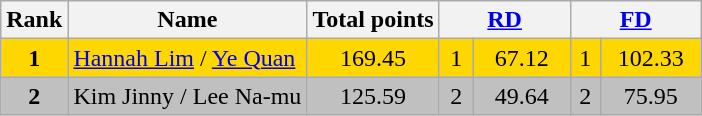<table class="wikitable sortable">
<tr>
<th>Rank</th>
<th>Name</th>
<th>Total points</th>
<th colspan="2" width="80px"><a href='#'>RD</a></th>
<th colspan="2" width="80px"><a href='#'>FD</a></th>
</tr>
<tr bgcolor="gold">
<td align="center"><strong>1</strong></td>
<td><a href='#'>Hannah Lim</a> / <a href='#'>Ye Quan</a></td>
<td align="center">169.45</td>
<td align="center">1</td>
<td align="center">67.12</td>
<td align="center">1</td>
<td align="center">102.33</td>
</tr>
<tr bgcolor="silver">
<td align="center"><strong>2</strong></td>
<td>Kim Jinny / Lee Na-mu</td>
<td align="center">125.59</td>
<td align="center">2</td>
<td align="center">49.64</td>
<td align="center">2</td>
<td align="center">75.95</td>
</tr>
</table>
